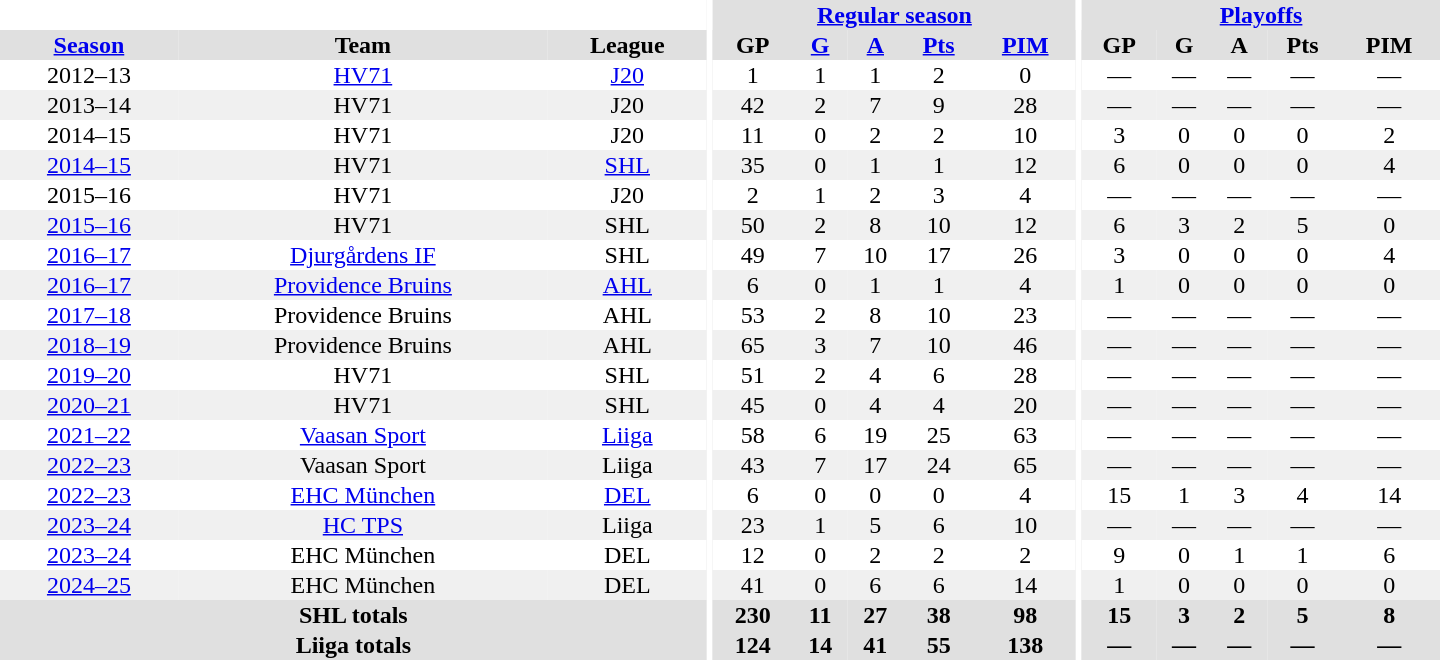<table border="0" cellpadding="1" cellspacing="0" style="text-align:center; width:60em">
<tr bgcolor="#e0e0e0">
<th colspan="3" bgcolor="#ffffff"></th>
<th rowspan="99" bgcolor="#ffffff"></th>
<th colspan="5"><a href='#'>Regular season</a></th>
<th rowspan="99" bgcolor="#ffffff"></th>
<th colspan="5"><a href='#'>Playoffs</a></th>
</tr>
<tr bgcolor="#e0e0e0">
<th><a href='#'>Season</a></th>
<th>Team</th>
<th>League</th>
<th>GP</th>
<th><a href='#'>G</a></th>
<th><a href='#'>A</a></th>
<th><a href='#'>Pts</a></th>
<th><a href='#'>PIM</a></th>
<th>GP</th>
<th>G</th>
<th>A</th>
<th>Pts</th>
<th>PIM</th>
</tr>
<tr>
<td>2012–13</td>
<td><a href='#'>HV71</a></td>
<td><a href='#'>J20</a></td>
<td>1</td>
<td>1</td>
<td>1</td>
<td>2</td>
<td>0</td>
<td>—</td>
<td>—</td>
<td>—</td>
<td>—</td>
<td>—</td>
</tr>
<tr bgcolor="#f0f0f0">
<td>2013–14</td>
<td>HV71</td>
<td>J20</td>
<td>42</td>
<td>2</td>
<td>7</td>
<td>9</td>
<td>28</td>
<td>—</td>
<td>—</td>
<td>—</td>
<td>—</td>
<td>—</td>
</tr>
<tr>
<td>2014–15</td>
<td>HV71</td>
<td>J20</td>
<td>11</td>
<td>0</td>
<td>2</td>
<td>2</td>
<td>10</td>
<td>3</td>
<td>0</td>
<td>0</td>
<td>0</td>
<td>2</td>
</tr>
<tr bgcolor="#f0f0f0">
<td><a href='#'>2014–15</a></td>
<td>HV71</td>
<td><a href='#'>SHL</a></td>
<td>35</td>
<td>0</td>
<td>1</td>
<td>1</td>
<td>12</td>
<td>6</td>
<td>0</td>
<td>0</td>
<td>0</td>
<td>4</td>
</tr>
<tr>
<td>2015–16</td>
<td>HV71</td>
<td>J20</td>
<td>2</td>
<td>1</td>
<td>2</td>
<td>3</td>
<td>4</td>
<td>—</td>
<td>—</td>
<td>—</td>
<td>—</td>
<td>—</td>
</tr>
<tr bgcolor="#f0f0f0">
<td><a href='#'>2015–16</a></td>
<td>HV71</td>
<td>SHL</td>
<td>50</td>
<td>2</td>
<td>8</td>
<td>10</td>
<td>12</td>
<td>6</td>
<td>3</td>
<td>2</td>
<td>5</td>
<td>0</td>
</tr>
<tr>
<td><a href='#'>2016–17</a></td>
<td><a href='#'>Djurgårdens IF</a></td>
<td>SHL</td>
<td>49</td>
<td>7</td>
<td>10</td>
<td>17</td>
<td>26</td>
<td>3</td>
<td>0</td>
<td>0</td>
<td>0</td>
<td>4</td>
</tr>
<tr bgcolor="#f0f0f0">
<td><a href='#'>2016–17</a></td>
<td><a href='#'>Providence Bruins</a></td>
<td><a href='#'>AHL</a></td>
<td>6</td>
<td>0</td>
<td>1</td>
<td>1</td>
<td>4</td>
<td>1</td>
<td>0</td>
<td>0</td>
<td>0</td>
<td>0</td>
</tr>
<tr>
<td><a href='#'>2017–18</a></td>
<td>Providence Bruins</td>
<td>AHL</td>
<td>53</td>
<td>2</td>
<td>8</td>
<td>10</td>
<td>23</td>
<td>—</td>
<td>—</td>
<td>—</td>
<td>—</td>
<td>—</td>
</tr>
<tr bgcolor="#f0f0f0">
<td><a href='#'>2018–19</a></td>
<td>Providence Bruins</td>
<td>AHL</td>
<td>65</td>
<td>3</td>
<td>7</td>
<td>10</td>
<td>46</td>
<td>—</td>
<td>—</td>
<td>—</td>
<td>—</td>
<td>—</td>
</tr>
<tr>
<td><a href='#'>2019–20</a></td>
<td>HV71</td>
<td>SHL</td>
<td>51</td>
<td>2</td>
<td>4</td>
<td>6</td>
<td>28</td>
<td>—</td>
<td>—</td>
<td>—</td>
<td>—</td>
<td>—</td>
</tr>
<tr bgcolor="#f0f0f0">
<td><a href='#'>2020–21</a></td>
<td>HV71</td>
<td>SHL</td>
<td>45</td>
<td>0</td>
<td>4</td>
<td>4</td>
<td>20</td>
<td>—</td>
<td>—</td>
<td>—</td>
<td>—</td>
<td>—</td>
</tr>
<tr>
<td><a href='#'>2021–22</a></td>
<td><a href='#'>Vaasan Sport</a></td>
<td><a href='#'>Liiga</a></td>
<td>58</td>
<td>6</td>
<td>19</td>
<td>25</td>
<td>63</td>
<td>—</td>
<td>—</td>
<td>—</td>
<td>—</td>
<td>—</td>
</tr>
<tr bgcolor="#f0f0f0">
<td><a href='#'>2022–23</a></td>
<td>Vaasan Sport</td>
<td>Liiga</td>
<td>43</td>
<td>7</td>
<td>17</td>
<td>24</td>
<td>65</td>
<td>—</td>
<td>—</td>
<td>—</td>
<td>—</td>
<td>—</td>
</tr>
<tr>
<td><a href='#'>2022–23</a></td>
<td><a href='#'>EHC München</a></td>
<td><a href='#'>DEL</a></td>
<td>6</td>
<td>0</td>
<td>0</td>
<td>0</td>
<td>4</td>
<td>15</td>
<td>1</td>
<td>3</td>
<td>4</td>
<td>14</td>
</tr>
<tr bgcolor="#f0f0f0">
<td><a href='#'>2023–24</a></td>
<td><a href='#'>HC TPS</a></td>
<td>Liiga</td>
<td>23</td>
<td>1</td>
<td>5</td>
<td>6</td>
<td>10</td>
<td>—</td>
<td>—</td>
<td>—</td>
<td>—</td>
<td>—</td>
</tr>
<tr>
<td><a href='#'>2023–24</a></td>
<td>EHC München</td>
<td>DEL</td>
<td>12</td>
<td>0</td>
<td>2</td>
<td>2</td>
<td>2</td>
<td>9</td>
<td>0</td>
<td>1</td>
<td>1</td>
<td>6</td>
</tr>
<tr bgcolor="#f0f0f0">
<td><a href='#'>2024–25</a></td>
<td>EHC München</td>
<td>DEL</td>
<td>41</td>
<td>0</td>
<td>6</td>
<td>6</td>
<td>14</td>
<td>1</td>
<td>0</td>
<td>0</td>
<td>0</td>
<td>0</td>
</tr>
<tr bgcolor="#e0e0e0">
<th colspan="3">SHL totals</th>
<th>230</th>
<th>11</th>
<th>27</th>
<th>38</th>
<th>98</th>
<th>15</th>
<th>3</th>
<th>2</th>
<th>5</th>
<th>8</th>
</tr>
<tr bgcolor="#e0e0e0">
<th colspan="3">Liiga totals</th>
<th>124</th>
<th>14</th>
<th>41</th>
<th>55</th>
<th>138</th>
<th>—</th>
<th>—</th>
<th>—</th>
<th>—</th>
<th>—</th>
</tr>
</table>
